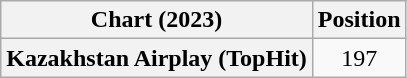<table class="wikitable plainrowheaders" style="text-align:center">
<tr>
<th scope="col">Chart (2023)</th>
<th scope="col">Position</th>
</tr>
<tr>
<th scope="row">Kazakhstan Airplay (TopHit)</th>
<td>197</td>
</tr>
</table>
